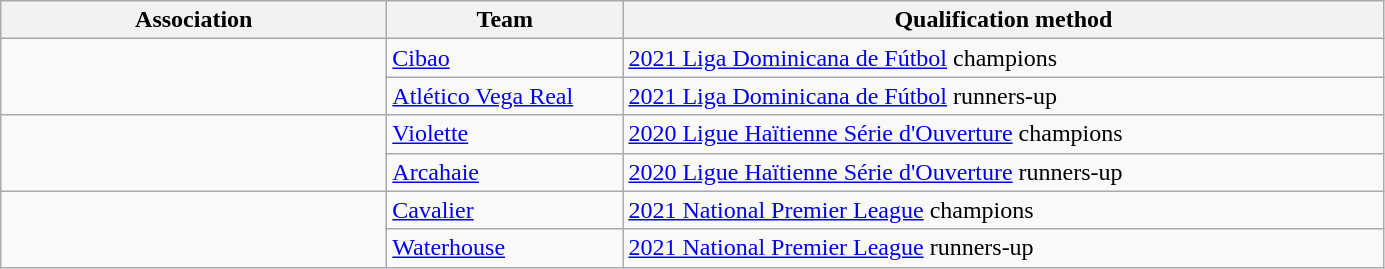<table class="wikitable">
<tr>
<th width=250>Association</th>
<th width=150>Team</th>
<th width=500>Qualification method</th>
</tr>
<tr>
<td rowspan=2></td>
<td><a href='#'>Cibao</a></td>
<td><a href='#'>2021 Liga Dominicana de Fútbol</a> champions</td>
</tr>
<tr>
<td><a href='#'>Atlético Vega Real</a></td>
<td><a href='#'>2021 Liga Dominicana de Fútbol</a> runners-up</td>
</tr>
<tr>
<td rowspan=2></td>
<td><a href='#'>Violette</a></td>
<td><a href='#'>2020 Ligue Haïtienne Série d'Ouverture</a> champions</td>
</tr>
<tr>
<td><a href='#'>Arcahaie</a></td>
<td><a href='#'>2020 Ligue Haïtienne Série d'Ouverture</a> runners-up</td>
</tr>
<tr>
<td rowspan=2></td>
<td><a href='#'>Cavalier</a></td>
<td><a href='#'>2021 National Premier League</a> champions</td>
</tr>
<tr>
<td><a href='#'>Waterhouse</a></td>
<td><a href='#'>2021 National Premier League</a> runners-up</td>
</tr>
</table>
